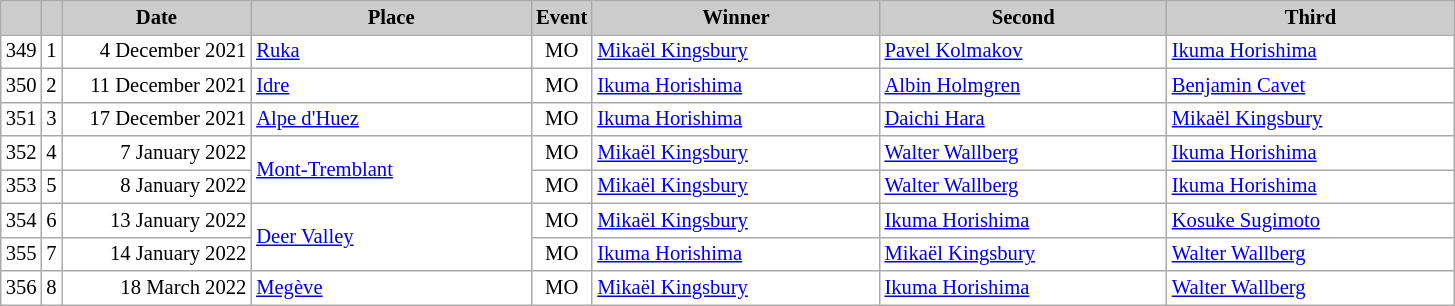<table class="wikitable plainrowheaders" style="background:#fff; font-size:86%; line-height:16px; border:grey solid 1px; border-collapse:collapse;">
<tr>
<th scope="col" style="background:#ccc; width:20px;"></th>
<th scope="col" style="background:#ccc; width=30 px;"></th>
<th scope="col" style="background:#ccc; width:120px;">Date</th>
<th scope="col" style="background:#ccc; width:180px;">Place</th>
<th scope="col" style="background:#ccc; width:15px;">Event</th>
<th scope="col" style="background:#ccc; width:185px;">Winner</th>
<th scope="col" style="background:#ccc; width:185px;">Second</th>
<th scope="col" style="background:#ccc; width:185px;">Third</th>
</tr>
<tr>
<td align="center">349</td>
<td align="center">1</td>
<td align="right">4 December 2021</td>
<td> <a href='#'>Ruka</a></td>
<td align="center">MO</td>
<td> <a href='#'>Mikaël Kingsbury</a></td>
<td> <a href='#'>Pavel Kolmakov</a></td>
<td> <a href='#'>Ikuma Horishima</a></td>
</tr>
<tr>
<td align="center">350</td>
<td align="center">2</td>
<td align="right">11 December 2021</td>
<td> <a href='#'>Idre</a></td>
<td align="center">MO</td>
<td> <a href='#'>Ikuma Horishima</a></td>
<td> <a href='#'>Albin Holmgren</a></td>
<td> <a href='#'>Benjamin Cavet</a></td>
</tr>
<tr>
<td align="center">351</td>
<td align="center">3</td>
<td align="right">17 December 2021</td>
<td> <a href='#'>Alpe d'Huez</a></td>
<td align="center">MO</td>
<td> <a href='#'>Ikuma Horishima</a></td>
<td> <a href='#'>Daichi Hara</a></td>
<td> <a href='#'>Mikaël Kingsbury</a></td>
</tr>
<tr>
<td align="center">352</td>
<td align="center">4</td>
<td align="right">7 January 2022</td>
<td rowspan="2"> <a href='#'>Mont-Tremblant</a></td>
<td align="center">MO</td>
<td> <a href='#'>Mikaël Kingsbury</a></td>
<td> <a href='#'>Walter Wallberg</a></td>
<td> <a href='#'>Ikuma Horishima</a></td>
</tr>
<tr>
<td align="center">353</td>
<td align="center">5</td>
<td align="right">8 January 2022</td>
<td align="center">MO</td>
<td> <a href='#'>Mikaël Kingsbury</a></td>
<td> <a href='#'>Walter Wallberg</a></td>
<td> <a href='#'>Ikuma Horishima</a></td>
</tr>
<tr>
<td align="center">354</td>
<td align="center">6</td>
<td align="right">13 January 2022</td>
<td rowspan="2"> <a href='#'>Deer Valley</a></td>
<td align="center">MO</td>
<td> <a href='#'>Mikaël Kingsbury</a></td>
<td> <a href='#'>Ikuma Horishima</a></td>
<td> <a href='#'>Kosuke Sugimoto</a></td>
</tr>
<tr>
<td align="center">355</td>
<td align="center">7</td>
<td align="right">14 January 2022</td>
<td align="center">MO</td>
<td> <a href='#'>Ikuma Horishima</a></td>
<td> <a href='#'>Mikaël Kingsbury</a></td>
<td> <a href='#'>Walter Wallberg</a></td>
</tr>
<tr>
<td align="center">356</td>
<td align="center">8</td>
<td align="right">18 March 2022</td>
<td> <a href='#'>Megève</a></td>
<td align="center">MO</td>
<td> <a href='#'>Mikaël Kingsbury</a></td>
<td> <a href='#'>Ikuma Horishima</a></td>
<td> <a href='#'>Walter Wallberg</a></td>
</tr>
</table>
